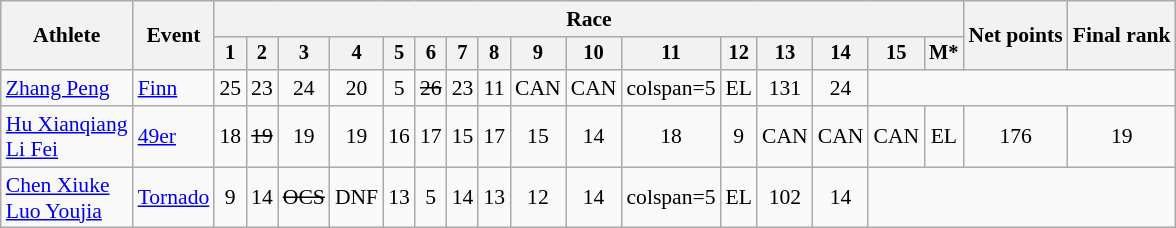<table class="wikitable" style="font-size:90%">
<tr>
<th rowspan=2>Athlete</th>
<th rowspan=2>Event</th>
<th colspan=16>Race</th>
<th rowspan=2>Net points</th>
<th rowspan=2>Final rank</th>
</tr>
<tr style="font-size:95%">
<th>1</th>
<th>2</th>
<th>3</th>
<th>4</th>
<th>5</th>
<th>6</th>
<th>7</th>
<th>8</th>
<th>9</th>
<th>10</th>
<th>11</th>
<th>12</th>
<th>13</th>
<th>14</th>
<th>15</th>
<th>M*</th>
</tr>
<tr align=center>
<td align=left><a href='#'>Zhang Peng</a></td>
<td align=left><a href='#'>Finn</a></td>
<td>25</td>
<td>23</td>
<td>24</td>
<td>20</td>
<td>5</td>
<td><s>26</s></td>
<td>23</td>
<td>11</td>
<td>CAN</td>
<td>CAN</td>
<td>colspan=5 </td>
<td>EL</td>
<td>131</td>
<td>24</td>
</tr>
<tr align=center>
<td align=left><a href='#'>Hu Xianqiang</a><br><a href='#'>Li Fei</a></td>
<td align=left><a href='#'>49er</a></td>
<td>18</td>
<td><s>19</s></td>
<td>19</td>
<td>19</td>
<td>16</td>
<td>17</td>
<td>15</td>
<td>17</td>
<td>15</td>
<td>14</td>
<td>18</td>
<td>9</td>
<td>CAN</td>
<td>CAN</td>
<td>CAN</td>
<td>EL</td>
<td>176</td>
<td>19</td>
</tr>
<tr align=center>
<td align=left><a href='#'>Chen Xiuke</a><br><a href='#'>Luo Youjia</a></td>
<td align=left><a href='#'>Tornado</a></td>
<td>9</td>
<td>14</td>
<td><s>OCS</s></td>
<td>DNF</td>
<td>13</td>
<td>5</td>
<td>14</td>
<td>13</td>
<td>12</td>
<td>14</td>
<td>colspan=5 </td>
<td>EL</td>
<td>102</td>
<td>14</td>
</tr>
</table>
